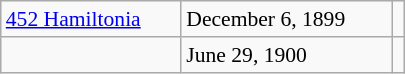<table class="wikitable floatright" style="font-size: 0.9em; width: 270px;">
<tr>
<td><a href='#'>452 Hamiltonia</a></td>
<td>December 6, 1899</td>
<td></td>
</tr>
<tr>
<td></td>
<td>June 29, 1900</td>
<td></td>
</tr>
</table>
